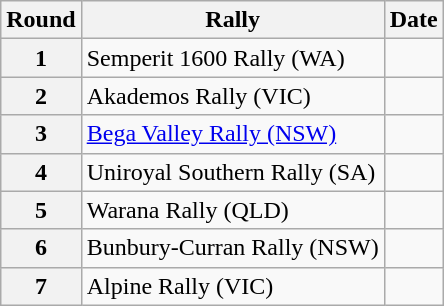<table class="wikitable" border="1">
<tr>
<th>Round</th>
<th>Rally</th>
<th>Date</th>
</tr>
<tr>
<th>1</th>
<td>Semperit 1600 Rally (WA)</td>
<td></td>
</tr>
<tr>
<th>2</th>
<td>Akademos Rally (VIC)</td>
<td></td>
</tr>
<tr>
<th>3</th>
<td><a href='#'>Bega Valley Rally (NSW)</a></td>
<td></td>
</tr>
<tr>
<th>4</th>
<td>Uniroyal Southern Rally (SA)</td>
<td></td>
</tr>
<tr>
<th>5</th>
<td>Warana Rally (QLD)</td>
<td></td>
</tr>
<tr>
<th>6</th>
<td>Bunbury-Curran Rally (NSW)</td>
<td></td>
</tr>
<tr>
<th>7</th>
<td>Alpine Rally (VIC)</td>
<td></td>
</tr>
</table>
